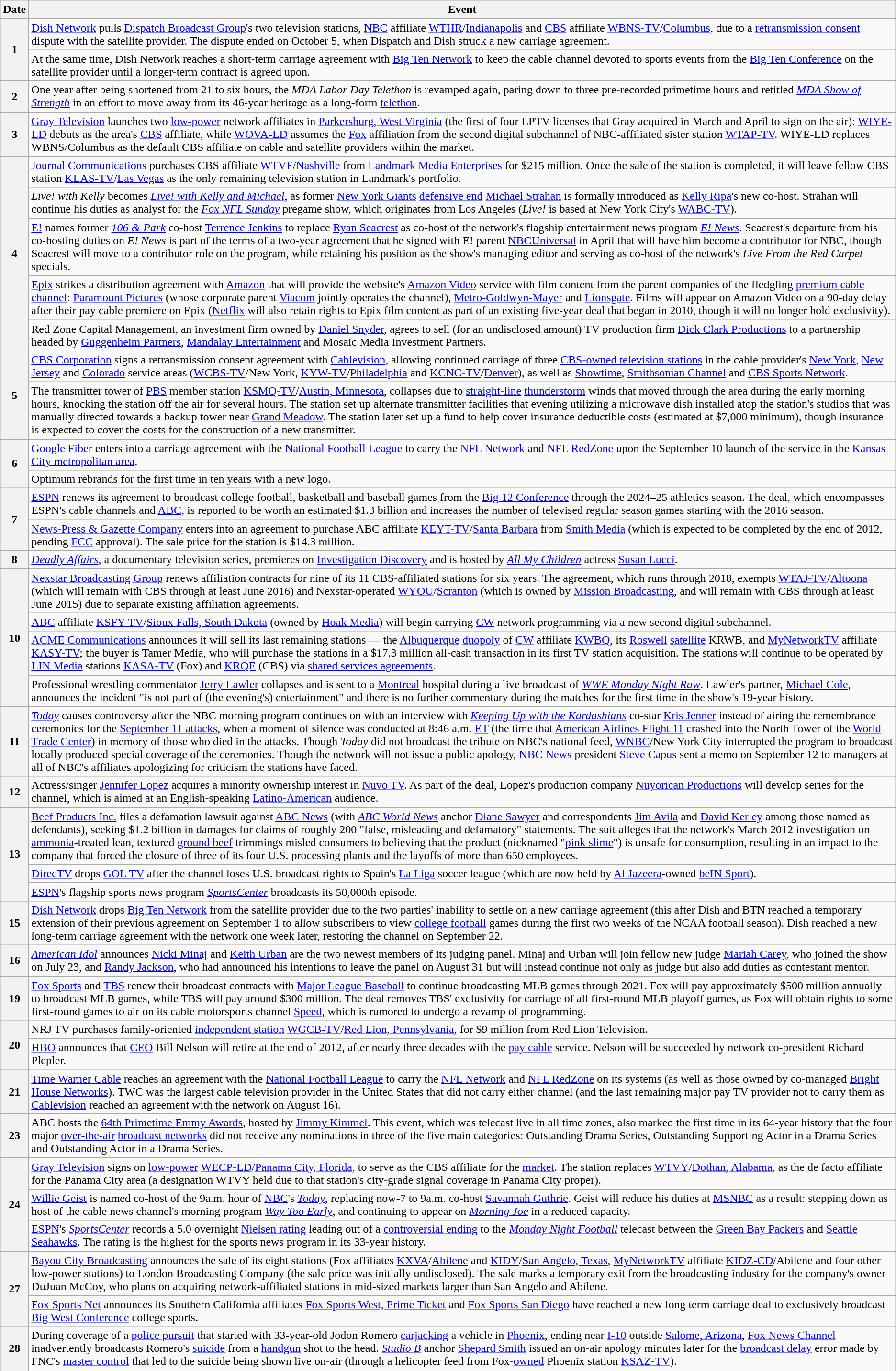<table class="wikitable">
<tr>
<th>Date</th>
<th>Event</th>
</tr>
<tr>
<th rowspan="2">1</th>
<td><a href='#'>Dish Network</a> pulls <a href='#'>Dispatch Broadcast Group</a>'s two television stations, <a href='#'>NBC</a> affiliate <a href='#'>WTHR</a>/<a href='#'>Indianapolis</a> and <a href='#'>CBS</a> affiliate <a href='#'>WBNS-TV</a>/<a href='#'>Columbus</a>, due to a <a href='#'>retransmission consent</a> dispute with the satellite provider. The dispute ended on October 5, when Dispatch and Dish struck a new carriage agreement.</td>
</tr>
<tr>
<td>At the same time, Dish Network reaches a short-term carriage agreement with <a href='#'>Big Ten Network</a> to keep the cable channel devoted to sports events from the <a href='#'>Big Ten Conference</a> on the satellite provider until a longer-term contract is agreed upon.</td>
</tr>
<tr>
<th>2</th>
<td>One year after being shortened from 21 to six hours, the <em>MDA Labor Day Telethon</em> is revamped again, paring down to three pre-recorded primetime hours and retitled <em><a href='#'>MDA Show of Strength</a></em> in an effort to move away from its 46-year heritage as a long-form <a href='#'>telethon</a>.</td>
</tr>
<tr>
<th>3</th>
<td><a href='#'>Gray Television</a> launches two <a href='#'>low-power</a> network affiliates in <a href='#'>Parkersburg, West Virginia</a> (the first of four LPTV licenses that Gray acquired in March and April to sign on the air): <a href='#'>WIYE-LD</a> debuts as the area's <a href='#'>CBS</a> affiliate, while <a href='#'>WOVA-LD</a> assumes the <a href='#'>Fox</a> affiliation from the second digital subchannel of NBC-affiliated sister station <a href='#'>WTAP-TV</a>. WIYE-LD replaces WBNS/Columbus as the default CBS affiliate on cable and satellite providers within the market.</td>
</tr>
<tr>
<th rowspan="5">4</th>
<td><a href='#'>Journal Communications</a> purchases CBS affiliate <a href='#'>WTVF</a>/<a href='#'>Nashville</a> from <a href='#'>Landmark Media Enterprises</a> for $215 million. Once the sale of the station is completed, it will leave fellow CBS station <a href='#'>KLAS-TV</a>/<a href='#'>Las Vegas</a> as the only remaining television station in Landmark's portfolio.</td>
</tr>
<tr>
<td><em>Live! with Kelly</em> becomes <em><a href='#'>Live! with Kelly and Michael</a></em>, as former <a href='#'>New York Giants</a> <a href='#'>defensive end</a> <a href='#'>Michael Strahan</a> is formally introduced as <a href='#'>Kelly Ripa</a>'s new co-host. Strahan will continue his duties as analyst for the <em><a href='#'>Fox NFL Sunday</a></em> pregame show, which originates from Los Angeles (<em>Live!</em> is based at New York City's <a href='#'>WABC-TV</a>).</td>
</tr>
<tr>
<td><a href='#'>E!</a> names former <em><a href='#'>106 & Park</a></em> co-host <a href='#'>Terrence Jenkins</a> to replace <a href='#'>Ryan Seacrest</a> as co-host of the network's flagship entertainment news program <em><a href='#'>E! News</a></em>. Seacrest's departure from his co-hosting duties on <em>E! News</em> is part of the terms of a two-year agreement that he signed with E! parent <a href='#'>NBCUniversal</a> in April that will have him become a contributor for NBC, though Seacrest will move to a contributor role on the program, while retaining his position as the show's managing editor and serving as co-host of the network's <em>Live From the Red Carpet</em> specials.</td>
</tr>
<tr>
<td><a href='#'>Epix</a> strikes a distribution agreement with <a href='#'>Amazon</a> that will provide the website's <a href='#'>Amazon Video</a> service with film content from the parent companies of the fledgling <a href='#'>premium cable channel</a>: <a href='#'>Paramount Pictures</a> (whose corporate parent <a href='#'>Viacom</a> jointly operates the channel), <a href='#'>Metro-Goldwyn-Mayer</a> and <a href='#'>Lionsgate</a>. Films will appear on Amazon Video on a 90-day delay after their pay cable premiere on Epix (<a href='#'>Netflix</a> will also retain rights to Epix film content as part of an existing five-year deal that began in 2010, though it will no longer hold exclusivity).</td>
</tr>
<tr>
<td>Red Zone Capital Management, an investment firm owned by <a href='#'>Daniel Snyder</a>, agrees to sell (for an undisclosed amount) TV production firm <a href='#'>Dick Clark Productions</a> to a partnership headed by <a href='#'>Guggenheim Partners</a>, <a href='#'>Mandalay Entertainment</a> and Mosaic Media Investment Partners.</td>
</tr>
<tr>
<th rowspan="2">5</th>
<td><a href='#'>CBS Corporation</a> signs a retransmission consent agreement with <a href='#'>Cablevision</a>, allowing continued carriage of three <a href='#'>CBS-owned television stations</a> in the cable provider's <a href='#'>New York</a>, <a href='#'>New Jersey</a> and <a href='#'>Colorado</a> service areas (<a href='#'>WCBS-TV</a>/New York, <a href='#'>KYW-TV</a>/<a href='#'>Philadelphia</a> and <a href='#'>KCNC-TV</a>/<a href='#'>Denver</a>), as well as <a href='#'>Showtime</a>, <a href='#'>Smithsonian Channel</a> and <a href='#'>CBS Sports Network</a>.</td>
</tr>
<tr>
<td>The transmitter tower of <a href='#'>PBS</a> member station <a href='#'>KSMQ-TV</a>/<a href='#'>Austin, Minnesota</a>, collapses due to <a href='#'>straight-line</a> <a href='#'>thunderstorm</a> winds that moved through the area during the early morning hours, knocking the station off the air for several hours. The station set up alternate transmitter facilities that evening utilizing a microwave dish installed atop the station's studios that was manually directed towards a backup tower near <a href='#'>Grand Meadow</a>. The station later set up a fund to help cover insurance deductible costs (estimated at $7,000 minimum), though insurance is expected to cover the costs for the construction of a new transmitter.</td>
</tr>
<tr>
<th rowspan="2">6</th>
<td><a href='#'>Google Fiber</a> enters into a carriage agreement with the <a href='#'>National Football League</a> to carry the <a href='#'>NFL Network</a> and <a href='#'>NFL RedZone</a> upon the September 10 launch of the service in the <a href='#'>Kansas City metropolitan area</a>.</td>
</tr>
<tr>
<td>Optimum rebrands for the first time in ten years with a new logo.</td>
</tr>
<tr>
<th rowspan="2">7</th>
<td><a href='#'>ESPN</a> renews its agreement to broadcast college football, basketball and baseball games from the <a href='#'>Big 12 Conference</a> through the 2024–25 athletics season. The deal, which encompasses ESPN's cable channels and <a href='#'>ABC</a>, is reported to be worth an estimated $1.3 billion and increases the number of televised regular season games starting with the 2016 season.</td>
</tr>
<tr>
<td><a href='#'>News-Press & Gazette Company</a> enters into an agreement to purchase ABC affiliate <a href='#'>KEYT-TV</a>/<a href='#'>Santa Barbara</a> from <a href='#'>Smith Media</a> (which is expected to be completed by the end of 2012, pending <a href='#'>FCC</a> approval). The sale price for the station is $14.3 million.</td>
</tr>
<tr>
<th>8</th>
<td><em><a href='#'>Deadly Affairs</a></em>, a documentary television series, premieres on <a href='#'>Investigation Discovery</a> and is hosted by <em><a href='#'>All My Children</a></em> actress <a href='#'>Susan Lucci</a>.</td>
</tr>
<tr>
<th rowspan="4">10</th>
<td><a href='#'>Nexstar Broadcasting Group</a> renews affiliation contracts for nine of its 11 CBS-affiliated stations for six years. The agreement, which runs through 2018, exempts <a href='#'>WTAJ-TV</a>/<a href='#'>Altoona</a> (which will remain with CBS through at least June 2016) and Nexstar-operated <a href='#'>WYOU</a>/<a href='#'>Scranton</a> (which is owned by <a href='#'>Mission Broadcasting</a>, and will remain with CBS through at least June 2015) due to separate existing affiliation agreements.</td>
</tr>
<tr>
<td><a href='#'>ABC</a> affiliate <a href='#'>KSFY-TV</a>/<a href='#'>Sioux Falls, South Dakota</a> (owned by <a href='#'>Hoak Media</a>) will begin carrying <a href='#'>CW</a> network programming via a new second digital subchannel.</td>
</tr>
<tr>
<td><a href='#'>ACME Communications</a> announces it will sell its last remaining stations — the <a href='#'>Albuquerque</a> <a href='#'>duopoly</a> of <a href='#'>CW</a> affiliate <a href='#'>KWBQ</a>, its <a href='#'>Roswell</a> <a href='#'>satellite</a> KRWB, and <a href='#'>MyNetworkTV</a> affiliate <a href='#'>KASY-TV</a>; the buyer is Tamer Media, who will purchase the stations in a $17.3 million all-cash transaction in its first TV station acquisition. The stations will continue to be operated by <a href='#'>LIN Media</a> stations <a href='#'>KASA-TV</a> (Fox) and <a href='#'>KRQE</a> (CBS) via <a href='#'>shared services agreements</a>.</td>
</tr>
<tr>
<td>Professional wrestling commentator <a href='#'>Jerry Lawler</a> collapses and is sent to a <a href='#'>Montreal</a> hospital during a live broadcast of <em><a href='#'>WWE Monday Night Raw</a></em>. Lawler's partner, <a href='#'>Michael Cole</a>, announces the incident "is not part of (the evening's) entertainment" and there is no further commentary during the matches for the first time in the show's 19-year history.</td>
</tr>
<tr>
<th>11</th>
<td><em><a href='#'>Today</a></em> causes controversy after the NBC morning program continues on with an interview with <em><a href='#'>Keeping Up with the Kardashians</a></em> co-star <a href='#'>Kris Jenner</a> instead of airing the remembrance ceremonies for the <a href='#'>September 11 attacks</a>, when a moment of silence was conducted at 8:46 a.m. <a href='#'>ET</a> (the time that <a href='#'>American Airlines Flight 11</a> crashed into the North Tower of the <a href='#'>World Trade Center</a>) in memory of those who died in the attacks. Though <em>Today</em> did not broadcast the tribute on NBC's national feed, <a href='#'>WNBC</a>/New York City interrupted the program to broadcast locally produced special coverage of the ceremonies. Though the network will not issue a public apology, <a href='#'>NBC News</a> president <a href='#'>Steve Capus</a> sent a memo on September 12 to managers at all of NBC's affiliates apologizing for criticism the stations have faced.</td>
</tr>
<tr>
<th>12</th>
<td>Actress/singer <a href='#'>Jennifer Lopez</a> acquires a minority ownership interest in <a href='#'>Nuvo TV</a>. As part of the deal, Lopez's production company <a href='#'>Nuyorican Productions</a> will develop series for the channel, which is aimed at an English-speaking <a href='#'>Latino-American</a> audience.</td>
</tr>
<tr>
<th rowspan="3">13</th>
<td><a href='#'>Beef Products Inc.</a> files a defamation lawsuit against <a href='#'>ABC News</a> (with <em><a href='#'>ABC World News</a></em> anchor <a href='#'>Diane Sawyer</a> and correspondents <a href='#'>Jim Avila</a> and <a href='#'>David Kerley</a> among those named as defendants), seeking $1.2 billion in damages for claims of roughly 200 "false, misleading and defamatory" statements. The suit alleges that the network's March 2012 investigation on <a href='#'>ammonia</a>-treated lean, textured <a href='#'>ground beef</a> trimmings misled consumers to believing that the product (nicknamed "<a href='#'>pink slime</a>") is unsafe for consumption, resulting in an impact to the company that forced the closure of three of its four U.S. processing plants and the layoffs of more than 650 employees.</td>
</tr>
<tr>
<td><a href='#'>DirecTV</a> drops <a href='#'>GOL TV</a> after the channel loses U.S. broadcast rights to Spain's <a href='#'>La Liga</a> soccer league (which are now held by <a href='#'>Al Jazeera</a>-owned <a href='#'>beIN Sport</a>).</td>
</tr>
<tr>
<td><a href='#'>ESPN</a>'s flagship sports news program <em><a href='#'>SportsCenter</a></em> broadcasts its 50,000th episode.</td>
</tr>
<tr>
<th>15</th>
<td><a href='#'>Dish Network</a> drops <a href='#'>Big Ten Network</a> from the satellite provider due to the two parties' inability to settle on a new carriage agreement (this after Dish and BTN reached a temporary extension of their previous agreement on September 1 to allow subscribers to view <a href='#'>college football</a> games during the first two weeks of the NCAA football season). Dish reached a new long-term carriage agreement with the network one week later, restoring the channel on September 22.</td>
</tr>
<tr>
<th>16</th>
<td><em><a href='#'>American Idol</a></em> announces <a href='#'>Nicki Minaj</a> and <a href='#'>Keith Urban</a> are the two newest members of its judging panel. Minaj and Urban will join fellow new judge <a href='#'>Mariah Carey</a>, who joined the show on July 23, and <a href='#'>Randy Jackson</a>, who had announced his intentions to leave the panel on August 31 but will instead continue not only as judge but also add duties as contestant mentor.</td>
</tr>
<tr>
<th>19</th>
<td><a href='#'>Fox Sports</a> and <a href='#'>TBS</a> renew their broadcast contracts with <a href='#'>Major League Baseball</a> to continue broadcasting MLB games through 2021. Fox will pay approximately $500 million annually to broadcast MLB games, while TBS will pay around $300 million. The deal removes TBS' exclusivity for carriage of all first-round MLB playoff games, as Fox will obtain rights to some first-round games to air on its cable motorsports channel <a href='#'>Speed</a>, which is rumored to undergo a revamp of programming.</td>
</tr>
<tr>
<th rowspan="2">20</th>
<td>NRJ TV purchases family-oriented <a href='#'>independent station</a> <a href='#'>WGCB-TV</a>/<a href='#'>Red Lion, Pennsylvania</a>, for $9 million from Red Lion Television.</td>
</tr>
<tr>
<td><a href='#'>HBO</a> announces that <a href='#'>CEO</a> Bill Nelson will retire at the end of 2012, after nearly three decades with the <a href='#'>pay cable</a> service. Nelson will be succeeded by network co-president Richard Plepler.</td>
</tr>
<tr>
<th>21</th>
<td><a href='#'>Time Warner Cable</a> reaches an agreement with the <a href='#'>National Football League</a> to carry the <a href='#'>NFL Network</a> and <a href='#'>NFL RedZone</a> on its systems (as well as those owned by co-managed <a href='#'>Bright House Networks</a>). TWC was the largest cable television provider in the United States that did not carry either channel (and the last remaining major pay TV provider not to carry them as <a href='#'>Cablevision</a> reached an agreement with the network on August 16).</td>
</tr>
<tr>
<th>23</th>
<td>ABC hosts the <a href='#'>64th Primetime Emmy Awards</a>, hosted by <a href='#'>Jimmy Kimmel</a>. This event, which was telecast live in all time zones, also marked the first time in its 64-year history that the four major <a href='#'>over-the-air</a> <a href='#'>broadcast networks</a> did not receive any nominations in three of the five main categories: Outstanding Drama Series, Outstanding Supporting Actor in a Drama Series and Outstanding Actor in a Drama Series.</td>
</tr>
<tr>
<th rowspan="3">24</th>
<td><a href='#'>Gray Television</a> signs on <a href='#'>low-power</a> <a href='#'>WECP-LD</a>/<a href='#'>Panama City, Florida</a>, to serve as the CBS affiliate for the <a href='#'>market</a>. The station replaces <a href='#'>WTVY</a>/<a href='#'>Dothan, Alabama</a>, as the de facto affiliate for the Panama City area (a designation WTVY held due to that station's city-grade signal coverage in Panama City proper).</td>
</tr>
<tr>
<td><a href='#'>Willie Geist</a> is named co-host of the 9a.m. hour of <a href='#'>NBC</a>'s <em><a href='#'>Today</a></em>, replacing now-7 to 9a.m. co-host <a href='#'>Savannah Guthrie</a>. Geist will reduce his duties at <a href='#'>MSNBC</a> as a result: stepping down as host of the cable news channel's morning program <em><a href='#'>Way Too Early</a></em>, and continuing to appear on <em><a href='#'>Morning Joe</a></em> in a reduced capacity.</td>
</tr>
<tr>
<td><a href='#'>ESPN</a>'s <em><a href='#'>SportsCenter</a></em> records a 5.0 overnight <a href='#'>Nielsen rating</a> leading out of a <a href='#'>controversial ending</a> to the <em><a href='#'>Monday Night Football</a></em> telecast between the <a href='#'>Green Bay Packers</a> and <a href='#'>Seattle Seahawks</a>. The rating is the highest for the sports news program in its 33-year history.</td>
</tr>
<tr>
<th rowspan="2">27</th>
<td><a href='#'>Bayou City Broadcasting</a> announces the sale of its eight stations (Fox affiliates <a href='#'>KXVA</a>/<a href='#'>Abilene</a> and <a href='#'>KIDY</a>/<a href='#'>San Angelo, Texas</a>, <a href='#'>MyNetworkTV</a> affiliate <a href='#'>KIDZ-CD</a>/Abilene and four other low-power stations) to London Broadcasting Company (the sale price was initially undisclosed). The sale marks a temporary exit from the broadcasting industry for the company's owner DuJuan McCoy, who plans on acquiring network-affiliated stations in mid-sized markets larger than San Angelo and Abilene.</td>
</tr>
<tr>
<td><a href='#'>Fox Sports Net</a> announces its Southern California affiliates <a href='#'>Fox Sports West, Prime Ticket</a> and <a href='#'>Fox Sports San Diego</a> have reached a new long term carriage deal to exclusively broadcast <a href='#'>Big West Conference</a> college sports.</td>
</tr>
<tr>
<th>28</th>
<td>During coverage of a <a href='#'>police pursuit</a> that started with 33-year-old Jodon Romero <a href='#'>carjacking</a> a vehicle in <a href='#'>Phoenix</a>, ending near <a href='#'>I-10</a> outside <a href='#'>Salome, Arizona</a>, <a href='#'>Fox News Channel</a> inadvertently broadcasts Romero's <a href='#'>suicide</a> from a <a href='#'>handgun</a> shot to the head. <em><a href='#'>Studio B</a></em> anchor <a href='#'>Shepard Smith</a> issued an on-air apology minutes later for the <a href='#'>broadcast delay</a> error made by FNC's <a href='#'>master control</a> that led to the suicide being shown live on-air (through a helicopter feed from Fox-<a href='#'>owned</a> Phoenix station <a href='#'>KSAZ-TV</a>).</td>
</tr>
</table>
